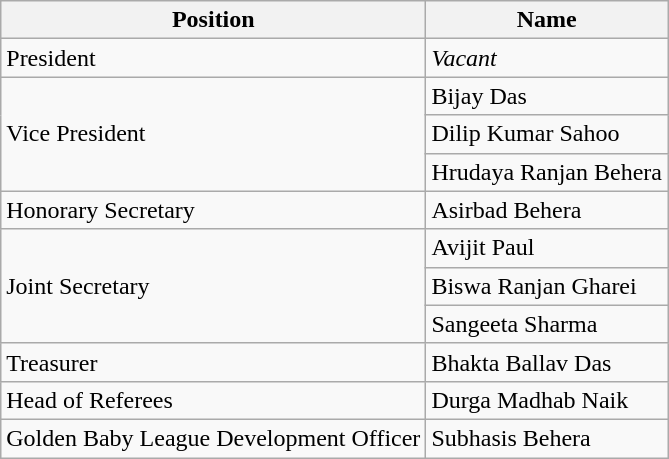<table class="wikitable">
<tr>
<th>Position</th>
<th>Name</th>
</tr>
<tr>
<td>President</td>
<td> <em>Vacant</em></td>
</tr>
<tr>
<td rowspan=3>Vice President</td>
<td> Bijay Das</td>
</tr>
<tr>
<td> Dilip Kumar Sahoo</td>
</tr>
<tr>
<td> Hrudaya Ranjan Behera</td>
</tr>
<tr>
<td>Honorary Secretary</td>
<td> Asirbad Behera</td>
</tr>
<tr>
<td rowspan=3>Joint Secretary</td>
<td> Avijit Paul</td>
</tr>
<tr>
<td> Biswa Ranjan Gharei</td>
</tr>
<tr>
<td> Sangeeta Sharma</td>
</tr>
<tr>
<td>Treasurer</td>
<td> Bhakta Ballav Das</td>
</tr>
<tr>
<td>Head of Referees</td>
<td> Durga Madhab Naik</td>
</tr>
<tr>
<td>Golden Baby League Development Officer</td>
<td> Subhasis Behera</td>
</tr>
</table>
